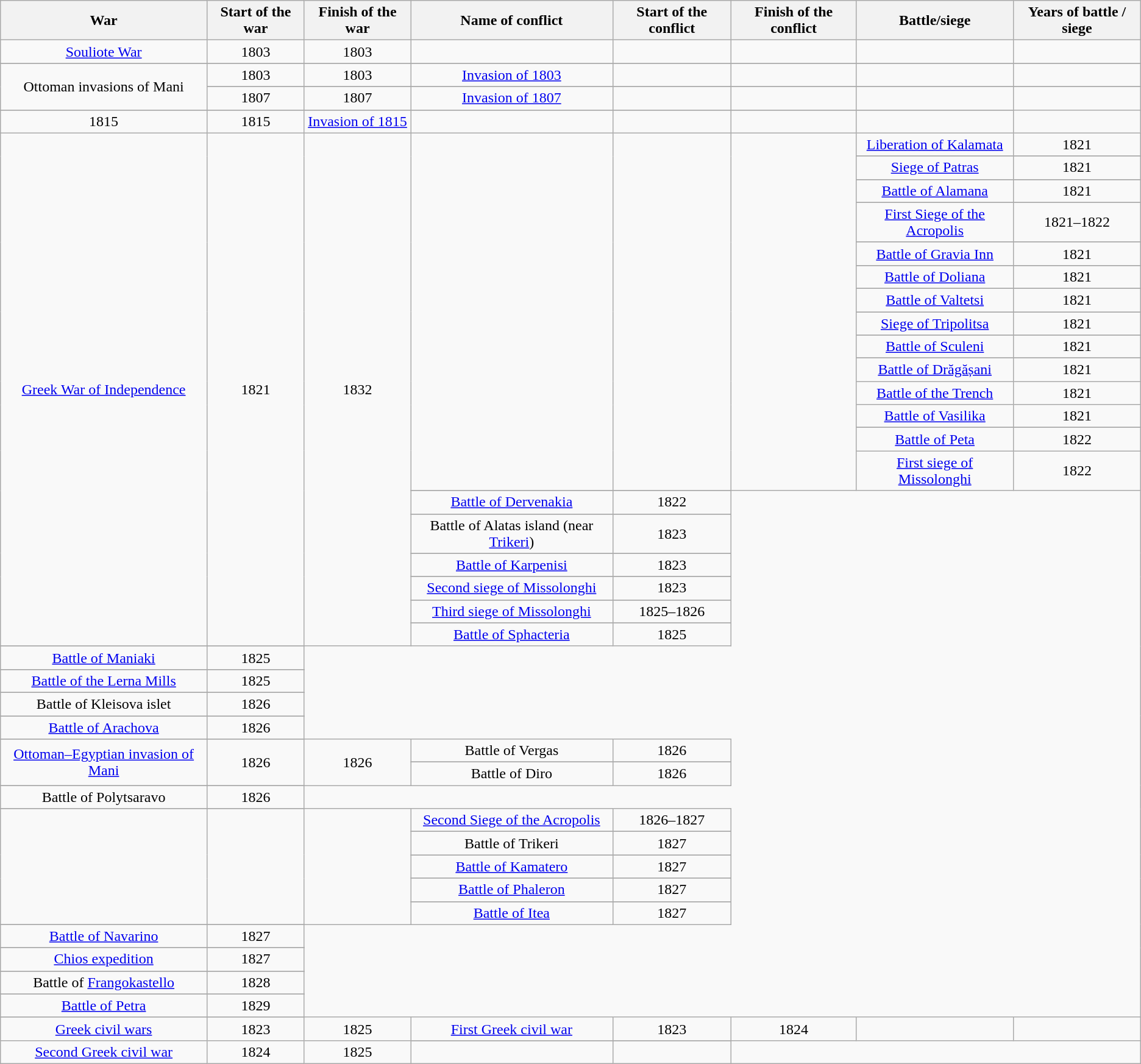<table class="wikitable" style="text-align:center">
<tr>
<th class="unsortable">War</th>
<th>Start of the war</th>
<th>Finish of the war</th>
<th class="unsortable">Name of conflict</th>
<th>Start of the conflict</th>
<th>Finish of the conflict</th>
<th class="unsortable">Battle/siege</th>
<th>Years of battle / siege</th>
</tr>
<tr>
<td><a href='#'>Souliote War</a></td>
<td>1803</td>
<td>1803</td>
<td></td>
<td></td>
<td></td>
<td></td>
<td></td>
</tr>
<tr>
</tr>
<tr>
<td rowspan=3>Ottoman invasions of Mani</td>
<td>1803</td>
<td>1803</td>
<td><a href='#'>Invasion of 1803</a></td>
<td></td>
<td></td>
<td></td>
<td></td>
</tr>
<tr>
</tr>
<tr>
<td>1807</td>
<td>1807</td>
<td><a href='#'>Invasion of 1807</a></td>
<td></td>
<td></td>
<td></td>
<td></td>
</tr>
<tr>
</tr>
<tr>
<td>1815</td>
<td>1815</td>
<td><a href='#'>Invasion of 1815</a></td>
<td></td>
<td></td>
<td></td>
<td></td>
</tr>
<tr>
<td rowspan="36"><a href='#'>Greek War of Independence</a></td>
<td rowspan="36">1821</td>
<td rowspan="36">1832</td>
<td rowspan="24"></td>
<td rowspan="24"></td>
<td rowspan="24"></td>
<td><a href='#'>Liberation of Kalamata</a></td>
<td>1821</td>
</tr>
<tr>
</tr>
<tr>
<td><a href='#'>Siege of Patras</a></td>
<td>1821</td>
</tr>
<tr>
</tr>
<tr>
<td><a href='#'>Battle of Alamana</a></td>
<td>1821</td>
</tr>
<tr>
</tr>
<tr>
<td><a href='#'>First Siege of the Acropolis</a></td>
<td>1821–1822</td>
</tr>
<tr>
</tr>
<tr>
<td><a href='#'>Battle of Gravia Inn</a></td>
<td>1821</td>
</tr>
<tr>
</tr>
<tr>
<td><a href='#'>Battle of Doliana</a></td>
<td>1821</td>
</tr>
<tr>
</tr>
<tr>
<td><a href='#'>Battle of Valtetsi</a></td>
<td>1821</td>
</tr>
<tr>
</tr>
<tr>
<td><a href='#'>Siege of Tripolitsa</a></td>
<td>1821</td>
</tr>
<tr>
</tr>
<tr>
<td><a href='#'>Battle of Sculeni</a></td>
<td>1821</td>
</tr>
<tr>
</tr>
<tr>
<td><a href='#'>Battle of Drăgășani</a></td>
<td>1821</td>
</tr>
<tr>
<td><a href='#'>Battle of the Trench</a></td>
<td>1821</td>
</tr>
<tr>
<td><a href='#'>Battle of Vasilika</a></td>
<td>1821</td>
</tr>
<tr>
</tr>
<tr>
<td><a href='#'>Battle of Peta</a></td>
<td>1822</td>
</tr>
<tr>
<td><a href='#'>First siege of Missolonghi</a></td>
<td>1822</td>
</tr>
<tr>
</tr>
<tr>
<td><a href='#'>Battle of Dervenakia</a></td>
<td>1822</td>
</tr>
<tr>
</tr>
<tr>
<td>Battle of Alatas island (near <a href='#'>Trikeri</a>)</td>
<td>1823</td>
</tr>
<tr>
</tr>
<tr>
<td><a href='#'>Battle of Karpenisi</a></td>
<td>1823</td>
</tr>
<tr>
</tr>
<tr>
<td><a href='#'>Second siege of Missolonghi</a></td>
<td>1823</td>
</tr>
<tr>
</tr>
<tr>
<td><a href='#'>Third siege of Missolonghi</a></td>
<td>1825–1826</td>
</tr>
<tr>
</tr>
<tr>
<td><a href='#'>Battle of Sphacteria</a></td>
<td>1825</td>
</tr>
<tr>
</tr>
<tr>
<td><a href='#'>Battle of Maniaki</a></td>
<td>1825</td>
</tr>
<tr>
</tr>
<tr>
<td><a href='#'>Battle of the Lerna Mills</a></td>
<td>1825</td>
</tr>
<tr>
</tr>
<tr>
<td>Battle of Kleisova islet</td>
<td>1826</td>
</tr>
<tr>
</tr>
<tr>
<td><a href='#'>Battle of Arachova</a></td>
<td>1826</td>
</tr>
<tr>
</tr>
<tr>
<td rowspan=3><a href='#'>Ottoman–Egyptian invasion of Mani</a></td>
<td rowspan=3>1826</td>
<td rowspan=3>1826</td>
<td>Battle of Vergas</td>
<td>1826</td>
</tr>
<tr>
</tr>
<tr>
<td>Battle of Diro</td>
<td>1826</td>
</tr>
<tr>
</tr>
<tr>
<td>Battle of Polytsaravo</td>
<td>1826</td>
</tr>
<tr>
</tr>
<tr>
<td rowspan=9></td>
<td rowspan=9></td>
<td rowspan=9></td>
<td><a href='#'>Second Siege of the Acropolis</a></td>
<td>1826–1827</td>
</tr>
<tr>
</tr>
<tr>
<td>Battle of Trikeri</td>
<td>1827</td>
</tr>
<tr>
</tr>
<tr>
<td><a href='#'>Battle of Kamatero</a></td>
<td>1827</td>
</tr>
<tr>
</tr>
<tr>
<td><a href='#'>Battle of Phaleron</a></td>
<td>1827</td>
</tr>
<tr>
</tr>
<tr>
<td><a href='#'>Battle of Itea</a></td>
<td>1827</td>
</tr>
<tr>
</tr>
<tr>
<td><a href='#'>Battle of Navarino</a></td>
<td>1827</td>
</tr>
<tr>
</tr>
<tr>
<td><a href='#'>Chios expedition</a></td>
<td>1827</td>
</tr>
<tr>
</tr>
<tr>
<td>Battle of <a href='#'>Frangokastello</a></td>
<td>1828</td>
</tr>
<tr>
</tr>
<tr>
<td><a href='#'>Battle of Petra</a></td>
<td>1829</td>
</tr>
<tr>
</tr>
<tr>
<td rowspan=2><a href='#'>Greek civil wars</a></td>
<td rowspan=2>1823</td>
<td rowspan=2>1825</td>
<td><a href='#'>First Greek civil war</a></td>
<td>1823</td>
<td>1824</td>
<td></td>
<td></td>
</tr>
<tr>
</tr>
<tr>
<td><a href='#'>Second Greek civil war</a></td>
<td>1824</td>
<td>1825</td>
<td></td>
<td></td>
</tr>
</table>
